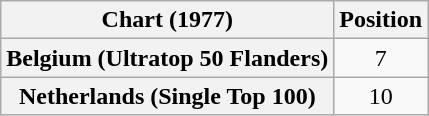<table class="wikitable sortable plainrowheaders" style="text-align:center;">
<tr>
<th scope="col">Chart (1977)</th>
<th scope="col">Position</th>
</tr>
<tr>
<th scope="row">Belgium (Ultratop 50 Flanders)</th>
<td>7</td>
</tr>
<tr>
<th scope="row">Netherlands (Single Top 100)</th>
<td>10</td>
</tr>
</table>
